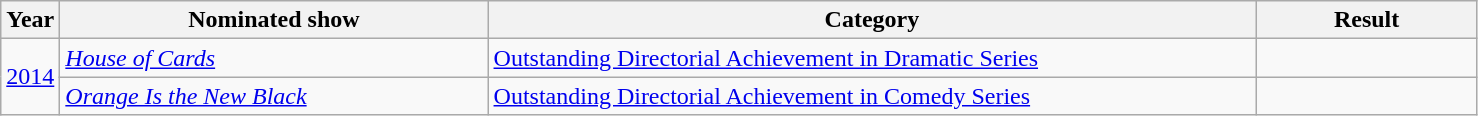<table class=wikitable>
<tr>
<th width=4%>Year</th>
<th width=29%>Nominated show</th>
<th width=52%>Category</th>
<th width=15%>Result</th>
</tr>
<tr>
<td align=center; rowspan=2><a href='#'>2014</a></td>
<td><em><a href='#'>House of Cards</a></em></td>
<td><a href='#'>Outstanding Directorial Achievement in Dramatic Series</a></td>
<td></td>
</tr>
<tr>
<td><em><a href='#'>Orange Is the New Black</a></em></td>
<td><a href='#'>Outstanding Directorial Achievement in Comedy Series</a></td>
<td></td>
</tr>
</table>
